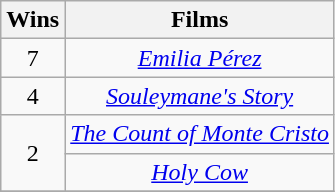<table class="sortable wikitable" style="text-align:center">
<tr>
<th>Wins</th>
<th>Films</th>
</tr>
<tr>
<td>7</td>
<td><em><a href='#'>Emilia Pérez</a></em></td>
</tr>
<tr>
<td>4</td>
<td><em><a href='#'>Souleymane's Story</a></em></td>
</tr>
<tr>
<td rowspan="2">2</td>
<td><em><a href='#'>The Count of Monte Cristo</a></em></td>
</tr>
<tr>
<td><em><a href='#'>Holy Cow</a></em></td>
</tr>
<tr>
</tr>
</table>
